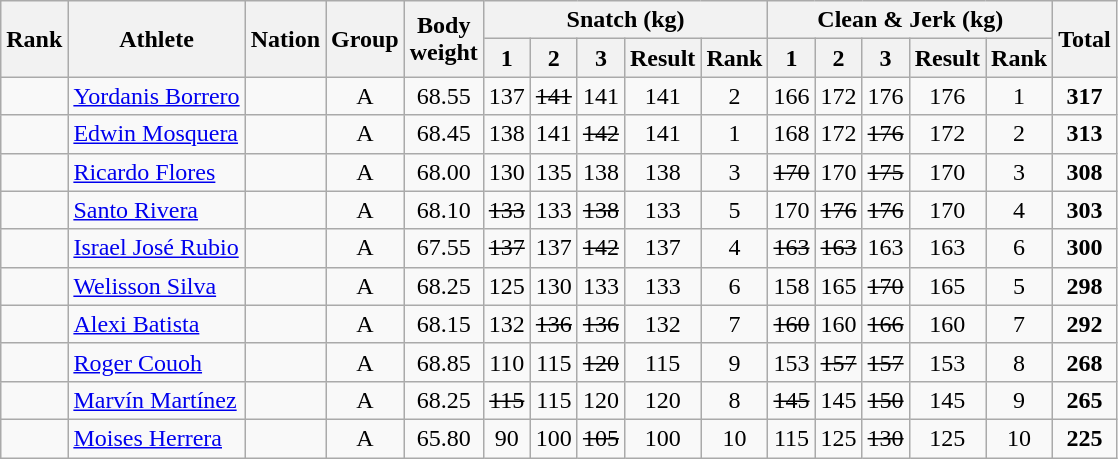<table class="wikitable sortable" style="text-align:center;">
<tr>
<th rowspan=2>Rank</th>
<th rowspan=2>Athlete</th>
<th rowspan=2>Nation</th>
<th rowspan=2>Group</th>
<th rowspan=2>Body<br>weight</th>
<th colspan=5>Snatch (kg)</th>
<th colspan=5>Clean & Jerk (kg)</th>
<th rowspan=2>Total</th>
</tr>
<tr>
<th>1</th>
<th>2</th>
<th>3</th>
<th>Result</th>
<th>Rank</th>
<th>1</th>
<th>2</th>
<th>3</th>
<th>Result</th>
<th>Rank</th>
</tr>
<tr>
<td></td>
<td align=left><a href='#'>Yordanis Borrero</a></td>
<td align=left></td>
<td>A</td>
<td>68.55</td>
<td>137</td>
<td><s>141</s></td>
<td>141</td>
<td>141</td>
<td>2</td>
<td>166</td>
<td>172</td>
<td>176</td>
<td>176</td>
<td>1</td>
<td><strong>317</strong></td>
</tr>
<tr>
<td></td>
<td align=left><a href='#'>Edwin Mosquera</a></td>
<td align=left></td>
<td>A</td>
<td>68.45</td>
<td>138</td>
<td>141</td>
<td><s>142</s></td>
<td>141</td>
<td>1</td>
<td>168</td>
<td>172</td>
<td><s>176</s></td>
<td>172</td>
<td>2</td>
<td><strong>313</strong></td>
</tr>
<tr>
<td></td>
<td align=left><a href='#'>Ricardo Flores</a></td>
<td align=left></td>
<td>A</td>
<td>68.00</td>
<td>130</td>
<td>135</td>
<td>138</td>
<td>138</td>
<td>3</td>
<td><s>170</s></td>
<td>170</td>
<td><s>175</s></td>
<td>170</td>
<td>3</td>
<td><strong>308</strong></td>
</tr>
<tr>
<td></td>
<td align=left><a href='#'>Santo Rivera</a></td>
<td align=left></td>
<td>A</td>
<td>68.10</td>
<td><s>133</s></td>
<td>133</td>
<td><s>138</s></td>
<td>133</td>
<td>5</td>
<td>170</td>
<td><s>176</s></td>
<td><s>176</s></td>
<td>170</td>
<td>4</td>
<td><strong>303</strong></td>
</tr>
<tr>
<td></td>
<td align=left><a href='#'>Israel José Rubio</a></td>
<td align=left></td>
<td>A</td>
<td>67.55</td>
<td><s>137</s></td>
<td>137</td>
<td><s>142</s></td>
<td>137</td>
<td>4</td>
<td><s>163</s></td>
<td><s>163</s></td>
<td>163</td>
<td>163</td>
<td>6</td>
<td><strong>300</strong></td>
</tr>
<tr>
<td></td>
<td align=left><a href='#'>Welisson Silva</a></td>
<td align=left></td>
<td>A</td>
<td>68.25</td>
<td>125</td>
<td>130</td>
<td>133</td>
<td>133</td>
<td>6</td>
<td>158</td>
<td>165</td>
<td><s>170</s></td>
<td>165</td>
<td>5</td>
<td><strong>298</strong></td>
</tr>
<tr>
<td></td>
<td align=left><a href='#'>Alexi Batista</a></td>
<td align=left></td>
<td>A</td>
<td>68.15</td>
<td>132</td>
<td><s>136</s></td>
<td><s>136</s></td>
<td>132</td>
<td>7</td>
<td><s>160</s></td>
<td>160</td>
<td><s>166</s></td>
<td>160</td>
<td>7</td>
<td><strong>292</strong></td>
</tr>
<tr>
<td></td>
<td align=left><a href='#'>Roger Couoh</a></td>
<td align=left></td>
<td>A</td>
<td>68.85</td>
<td>110</td>
<td>115</td>
<td><s>120</s></td>
<td>115</td>
<td>9</td>
<td>153</td>
<td><s>157</s></td>
<td><s>157</s></td>
<td>153</td>
<td>8</td>
<td><strong>268</strong></td>
</tr>
<tr>
<td></td>
<td align=left><a href='#'>Marvín Martínez</a></td>
<td align=left></td>
<td>A</td>
<td>68.25</td>
<td><s>115</s></td>
<td>115</td>
<td>120</td>
<td>120</td>
<td>8</td>
<td><s>145</s></td>
<td>145</td>
<td><s>150</s></td>
<td>145</td>
<td>9</td>
<td><strong>265</strong></td>
</tr>
<tr>
<td></td>
<td align=left><a href='#'>Moises Herrera</a></td>
<td align=left></td>
<td>A</td>
<td>65.80</td>
<td>90</td>
<td>100</td>
<td><s>105</s></td>
<td>100</td>
<td>10</td>
<td>115</td>
<td>125</td>
<td><s>130</s></td>
<td>125</td>
<td>10</td>
<td><strong>225</strong></td>
</tr>
</table>
